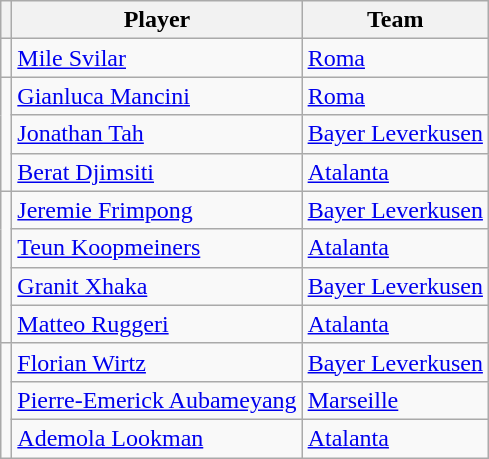<table class="wikitable" style="text-align:center">
<tr>
<th></th>
<th>Player</th>
<th>Team</th>
</tr>
<tr>
<td></td>
<td align=left> <a href='#'>Mile Svilar</a></td>
<td align=left> <a href='#'>Roma</a></td>
</tr>
<tr>
<td rowspan=3></td>
<td align=left> <a href='#'>Gianluca Mancini</a></td>
<td align=left> <a href='#'>Roma</a></td>
</tr>
<tr>
<td align=left> <a href='#'>Jonathan Tah</a></td>
<td align=left> <a href='#'>Bayer Leverkusen</a></td>
</tr>
<tr>
<td align=left> <a href='#'>Berat Djimsiti</a></td>
<td align=left> <a href='#'>Atalanta</a></td>
</tr>
<tr>
<td rowspan=4></td>
<td align=left> <a href='#'>Jeremie Frimpong</a></td>
<td align=left> <a href='#'>Bayer Leverkusen</a></td>
</tr>
<tr>
<td align=left> <a href='#'>Teun Koopmeiners</a></td>
<td align=left> <a href='#'>Atalanta</a></td>
</tr>
<tr>
<td align=left> <a href='#'>Granit Xhaka</a></td>
<td align=left> <a href='#'>Bayer Leverkusen</a></td>
</tr>
<tr>
<td align=left> <a href='#'>Matteo Ruggeri</a></td>
<td align=left> <a href='#'>Atalanta</a></td>
</tr>
<tr>
<td rowspan=3></td>
<td align=left> <a href='#'>Florian Wirtz</a></td>
<td align=left> <a href='#'>Bayer Leverkusen</a></td>
</tr>
<tr>
<td align=left> <a href='#'>Pierre-Emerick Aubameyang</a></td>
<td align=left> <a href='#'>Marseille</a></td>
</tr>
<tr>
<td align=left> <a href='#'>Ademola Lookman</a></td>
<td align=left> <a href='#'>Atalanta</a></td>
</tr>
</table>
